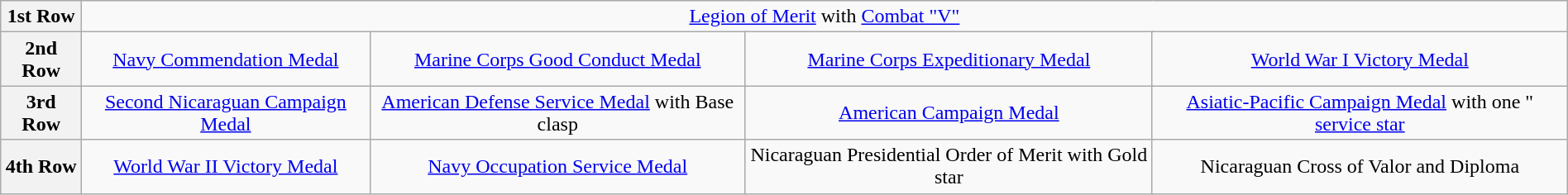<table class="wikitable" style="margin:1em auto; text-align:center;">
<tr>
<th>1st Row</th>
<td colspan="14"><a href='#'>Legion of Merit</a> with <a href='#'>Combat "V"</a></td>
</tr>
<tr>
<th>2nd Row</th>
<td colspan="4"><a href='#'>Navy Commendation Medal</a></td>
<td colspan="4"><a href='#'>Marine Corps Good Conduct Medal</a></td>
<td colspan="4"><a href='#'>Marine Corps Expeditionary Medal</a></td>
<td colspan="4"><a href='#'>World War I Victory Medal</a></td>
</tr>
<tr>
<th>3rd Row</th>
<td colspan="4"><a href='#'>Second Nicaraguan Campaign Medal</a></td>
<td colspan="4"><a href='#'>American Defense Service Medal</a> with Base clasp</td>
<td colspan="4"><a href='#'>American Campaign Medal</a></td>
<td colspan="4"><a href='#'>Asiatic-Pacific Campaign Medal</a> with one " <a href='#'>service star</a></td>
</tr>
<tr>
<th>4th Row</th>
<td colspan="4"><a href='#'>World War II Victory Medal</a></td>
<td colspan="4"><a href='#'>Navy Occupation Service Medal</a></td>
<td colspan="4">Nicaraguan Presidential Order of Merit with Gold star</td>
<td colspan="4">Nicaraguan Cross of Valor and Diploma</td>
</tr>
</table>
